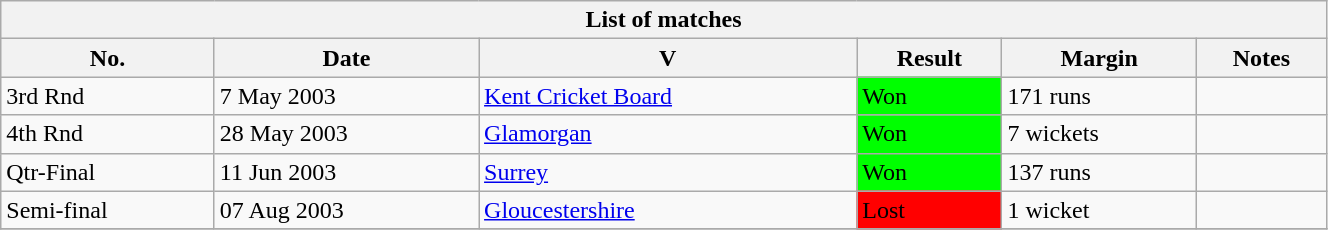<table class="wikitable" width="70%">
<tr>
<th bgcolor="#efefef" colspan=6>List of  matches</th>
</tr>
<tr bgcolor="#efefef">
<th>No.</th>
<th>Date</th>
<th>V</th>
<th>Result</th>
<th>Margin</th>
<th>Notes</th>
</tr>
<tr>
<td>3rd Rnd</td>
<td>7 May 2003</td>
<td><a href='#'>Kent Cricket Board</a>  <br></td>
<td bgcolor="#00FF00">Won</td>
<td>171 runs</td>
<td></td>
</tr>
<tr>
<td>4th Rnd</td>
<td>28 May 2003</td>
<td><a href='#'>Glamorgan</a> <br> </td>
<td bgcolor="#00FF00">Won</td>
<td>7 wickets</td>
<td></td>
</tr>
<tr>
<td>Qtr-Final</td>
<td>11 Jun 2003</td>
<td><a href='#'>Surrey</a><br> </td>
<td bgcolor="#00FF00">Won</td>
<td>137 runs</td>
<td></td>
</tr>
<tr>
<td>Semi-final</td>
<td>07 Aug 2003</td>
<td><a href='#'>Gloucestershire</a> <br> </td>
<td bgcolor="#FF0000">Lost</td>
<td>1 wicket</td>
<td></td>
</tr>
<tr>
</tr>
</table>
